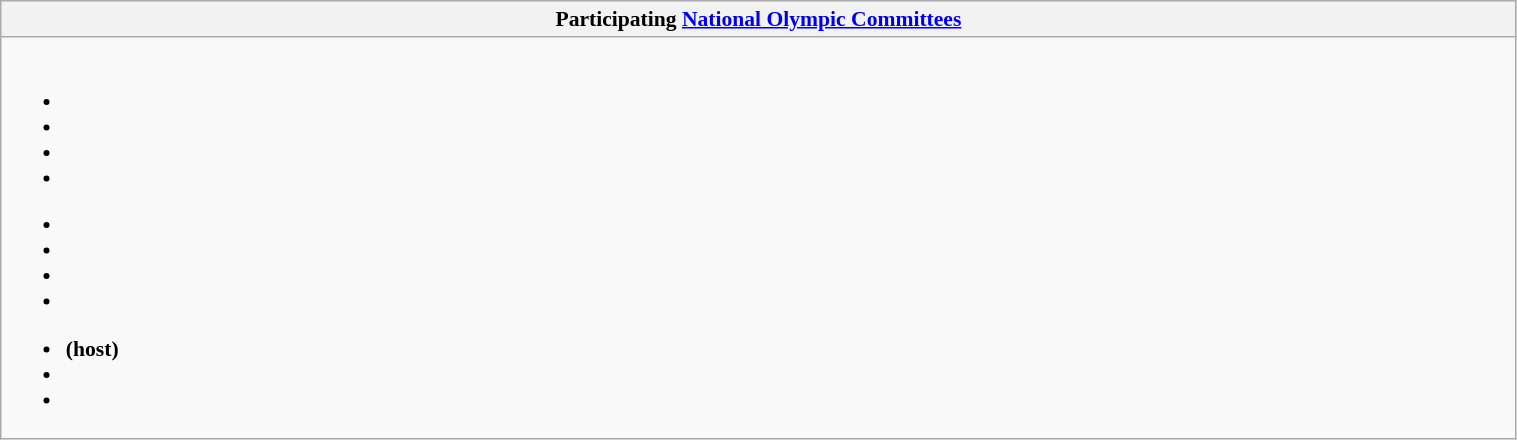<table class="wikitable mw-collapsible" style="white-space:nowrap; width:80%; font-size:90%;">
<tr>
<th>Participating <a href='#'>National Olympic Committees</a></th>
</tr>
<tr>
<td><br>
<ul><li></li><li></li><li></li><li></li></ul><ul><li></li><li></li><li></li><li></li></ul><ul><li> <strong>(host)</strong></li><li></li><li></li></ul></td>
</tr>
</table>
